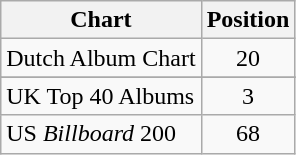<table class="wikitable">
<tr>
<th>Chart</th>
<th>Position</th>
</tr>
<tr>
<td>Dutch Album Chart</td>
<td style="text-align:center;">20</td>
</tr>
<tr>
</tr>
<tr>
<td>UK Top 40 Albums</td>
<td style="text-align:center;">3</td>
</tr>
<tr>
<td>US <em>Billboard</em> 200</td>
<td style="text-align:center;">68</td>
</tr>
</table>
